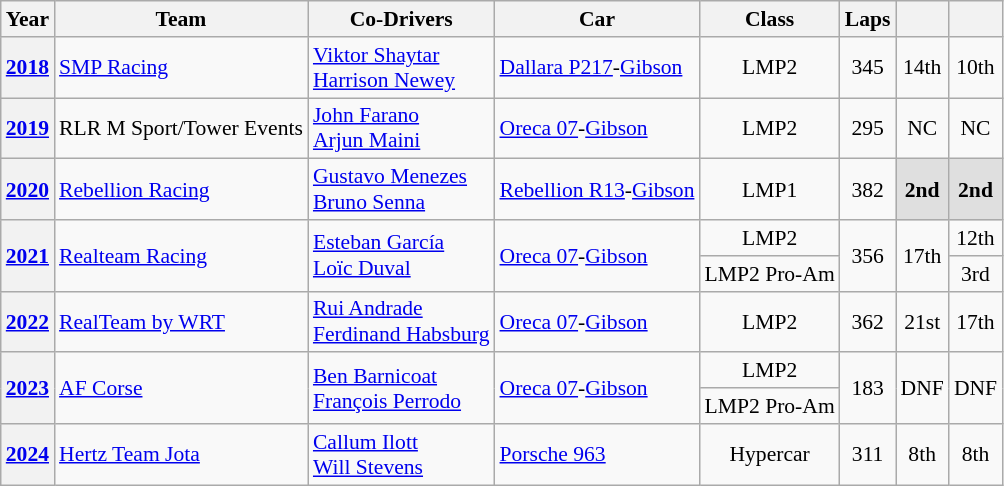<table class="wikitable" style="text-align:center; font-size:90%">
<tr>
<th>Year</th>
<th>Team</th>
<th>Co-Drivers</th>
<th>Car</th>
<th>Class</th>
<th>Laps</th>
<th></th>
<th></th>
</tr>
<tr>
<th><a href='#'>2018</a></th>
<td align="left"nowrap> <a href='#'>SMP Racing</a></td>
<td align="left"nowrap> <a href='#'>Viktor Shaytar</a><br> <a href='#'>Harrison Newey</a></td>
<td align="left"nowrap><a href='#'>Dallara P217</a>-<a href='#'>Gibson</a></td>
<td>LMP2</td>
<td>345</td>
<td>14th</td>
<td>10th</td>
</tr>
<tr>
<th><a href='#'>2019</a></th>
<td align="left"nowrap> RLR M Sport/Tower Events</td>
<td align="left"nowrap> <a href='#'>John Farano</a><br> <a href='#'>Arjun Maini</a></td>
<td align="left"nowrap><a href='#'>Oreca 07</a>-<a href='#'>Gibson</a></td>
<td>LMP2</td>
<td>295</td>
<td>NC</td>
<td>NC</td>
</tr>
<tr>
<th><a href='#'>2020</a></th>
<td align="left"nowrap> <a href='#'>Rebellion Racing</a></td>
<td align="left"nowrap> <a href='#'>Gustavo Menezes</a><br> <a href='#'>Bruno Senna</a></td>
<td align="left"nowrap><a href='#'>Rebellion R13</a>-<a href='#'>Gibson</a></td>
<td>LMP1</td>
<td>382</td>
<td style="background:#DFDFDF;"><strong>2nd</strong></td>
<td style="background:#DFDFDF;"><strong>2nd</strong></td>
</tr>
<tr>
<th rowspan=2><a href='#'>2021</a></th>
<td rowspan=2 align="left"nowrap> <a href='#'>Realteam Racing</a></td>
<td rowspan=2 align="left"nowrap> <a href='#'>Esteban García</a><br> <a href='#'>Loïc Duval</a></td>
<td rowspan=2 align="left"nowrap><a href='#'>Oreca 07</a>-<a href='#'>Gibson</a></td>
<td>LMP2</td>
<td rowspan=2>356</td>
<td rowspan=2>17th</td>
<td>12th</td>
</tr>
<tr>
<td>LMP2 Pro-Am</td>
<td>3rd</td>
</tr>
<tr>
<th><a href='#'>2022</a></th>
<td align="left"nowrap> <a href='#'>RealTeam by WRT</a></td>
<td align="left"nowrap> <a href='#'>Rui Andrade</a><br> <a href='#'>Ferdinand Habsburg</a></td>
<td align="left"nowrap><a href='#'>Oreca 07</a>-<a href='#'>Gibson</a></td>
<td>LMP2</td>
<td>362</td>
<td>21st</td>
<td>17th</td>
</tr>
<tr>
<th rowspan="2"><a href='#'>2023</a></th>
<td rowspan="2" align="left"nowrap> <a href='#'>AF Corse</a></td>
<td rowspan="2" align="left"nowrap> <a href='#'>Ben Barnicoat</a><br> <a href='#'>François Perrodo</a></td>
<td rowspan="2" align="left"nowrap><a href='#'>Oreca 07</a>-<a href='#'>Gibson</a></td>
<td>LMP2</td>
<td rowspan="2">183</td>
<td rowspan="2">DNF</td>
<td rowspan="2">DNF</td>
</tr>
<tr>
<td>LMP2 Pro-Am</td>
</tr>
<tr>
<th><a href='#'>2024</a></th>
<td align="left"nowrap> <a href='#'>Hertz Team Jota</a></td>
<td align="left"nowrap> <a href='#'>Callum Ilott</a><br> <a href='#'>Will Stevens</a></td>
<td align="left"nowrap><a href='#'>Porsche 963</a></td>
<td>Hypercar</td>
<td>311</td>
<td>8th</td>
<td>8th</td>
</tr>
</table>
